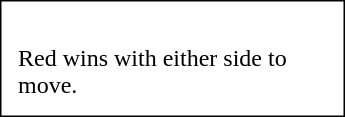<table style="margin:0 0 1em 1em; float:right; width:230px; padding:8px; border:1px solid #000;">
<tr>
<td><br>
Red wins with either side to move.</td>
</tr>
</table>
